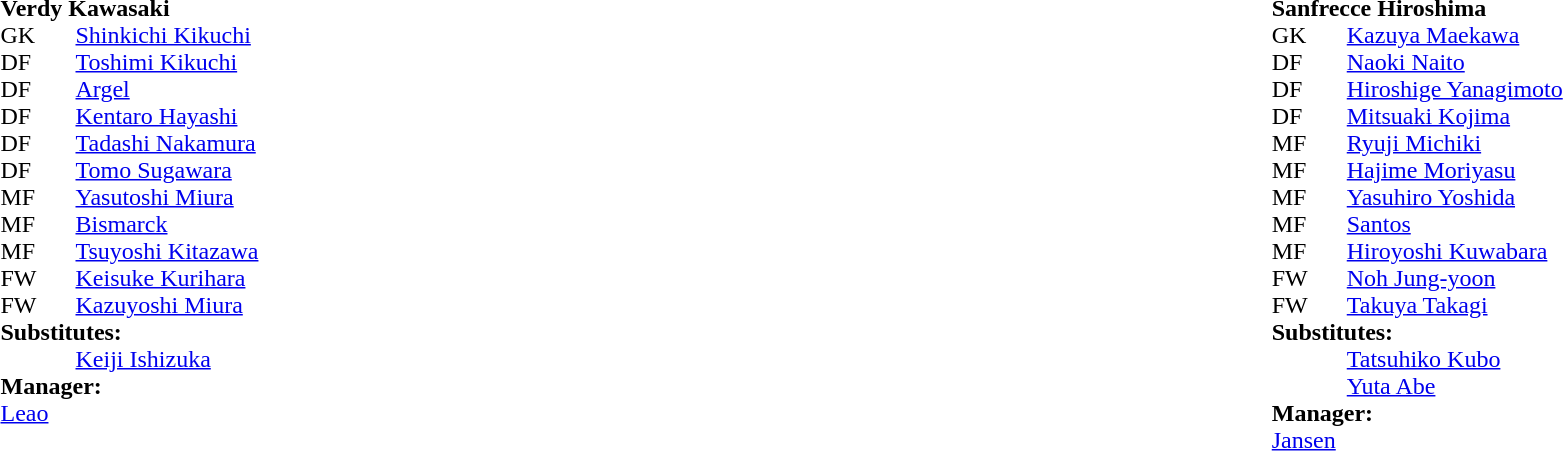<table width="100%">
<tr>
<td valign="top" width="50%"><br><table style="font-size: 100%" cellspacing="0" cellpadding="0">
<tr>
<td colspan="4"><strong>Verdy Kawasaki</strong></td>
</tr>
<tr>
<th width="25"></th>
<th width="25"></th>
</tr>
<tr>
<td>GK</td>
<td><strong></strong></td>
<td> <a href='#'>Shinkichi Kikuchi</a></td>
</tr>
<tr>
<td>DF</td>
<td><strong></strong></td>
<td> <a href='#'>Toshimi Kikuchi</a></td>
</tr>
<tr>
<td>DF</td>
<td><strong></strong></td>
<td> <a href='#'>Argel</a></td>
</tr>
<tr>
<td>DF</td>
<td><strong></strong></td>
<td> <a href='#'>Kentaro Hayashi</a></td>
</tr>
<tr>
<td>DF</td>
<td><strong></strong></td>
<td> <a href='#'>Tadashi Nakamura</a></td>
</tr>
<tr>
<td>DF</td>
<td><strong></strong></td>
<td> <a href='#'>Tomo Sugawara</a></td>
</tr>
<tr>
<td>MF</td>
<td><strong></strong></td>
<td> <a href='#'>Yasutoshi Miura</a></td>
</tr>
<tr>
<td>MF</td>
<td><strong></strong></td>
<td> <a href='#'>Bismarck</a></td>
</tr>
<tr>
<td>MF</td>
<td><strong></strong></td>
<td> <a href='#'>Tsuyoshi Kitazawa</a></td>
</tr>
<tr>
<td>FW</td>
<td><strong></strong></td>
<td> <a href='#'>Keisuke Kurihara</a></td>
<td></td>
</tr>
<tr>
<td>FW</td>
<td><strong></strong></td>
<td> <a href='#'>Kazuyoshi Miura</a></td>
</tr>
<tr>
<td colspan="4"><strong>Substitutes:</strong></td>
</tr>
<tr>
<td></td>
<td><strong></strong></td>
<td> <a href='#'>Keiji Ishizuka</a></td>
<td></td>
</tr>
<tr>
<td colspan="4"><strong>Manager:</strong></td>
</tr>
<tr>
<td colspan="3"> <a href='#'>Leao</a></td>
</tr>
</table>
</td>
<td valign="top" width="50%"><br><table style="font-size: 100%" cellspacing="0" cellpadding="0" align="center">
<tr>
<td colspan="4"><strong>Sanfrecce Hiroshima</strong></td>
</tr>
<tr>
<th width="25"></th>
<th width="25"></th>
</tr>
<tr>
<td>GK</td>
<td><strong></strong></td>
<td> <a href='#'>Kazuya Maekawa</a></td>
</tr>
<tr>
<td>DF</td>
<td><strong></strong></td>
<td> <a href='#'>Naoki Naito</a></td>
<td></td>
</tr>
<tr>
<td>DF</td>
<td><strong></strong></td>
<td> <a href='#'>Hiroshige Yanagimoto</a></td>
</tr>
<tr>
<td>DF</td>
<td><strong></strong></td>
<td> <a href='#'>Mitsuaki Kojima</a></td>
</tr>
<tr>
<td>MF</td>
<td><strong></strong></td>
<td> <a href='#'>Ryuji Michiki</a></td>
</tr>
<tr>
<td>MF</td>
<td><strong></strong></td>
<td> <a href='#'>Hajime Moriyasu</a></td>
</tr>
<tr>
<td>MF</td>
<td><strong></strong></td>
<td> <a href='#'>Yasuhiro Yoshida</a></td>
<td></td>
</tr>
<tr>
<td>MF</td>
<td><strong></strong></td>
<td> <a href='#'>Santos</a></td>
</tr>
<tr>
<td>MF</td>
<td><strong></strong></td>
<td> <a href='#'>Hiroyoshi Kuwabara</a></td>
</tr>
<tr>
<td>FW</td>
<td><strong></strong></td>
<td> <a href='#'>Noh Jung-yoon</a></td>
</tr>
<tr>
<td>FW</td>
<td><strong></strong></td>
<td> <a href='#'>Takuya Takagi</a></td>
</tr>
<tr>
<td colspan="4"><strong>Substitutes:</strong></td>
</tr>
<tr>
<td></td>
<td><strong></strong></td>
<td> <a href='#'>Tatsuhiko Kubo</a></td>
<td></td>
</tr>
<tr>
<td></td>
<td><strong></strong></td>
<td> <a href='#'>Yuta Abe</a></td>
<td></td>
</tr>
<tr>
<td colspan="4"><strong>Manager:</strong></td>
</tr>
<tr>
<td colspan="3"> <a href='#'>Jansen</a></td>
</tr>
</table>
</td>
</tr>
</table>
